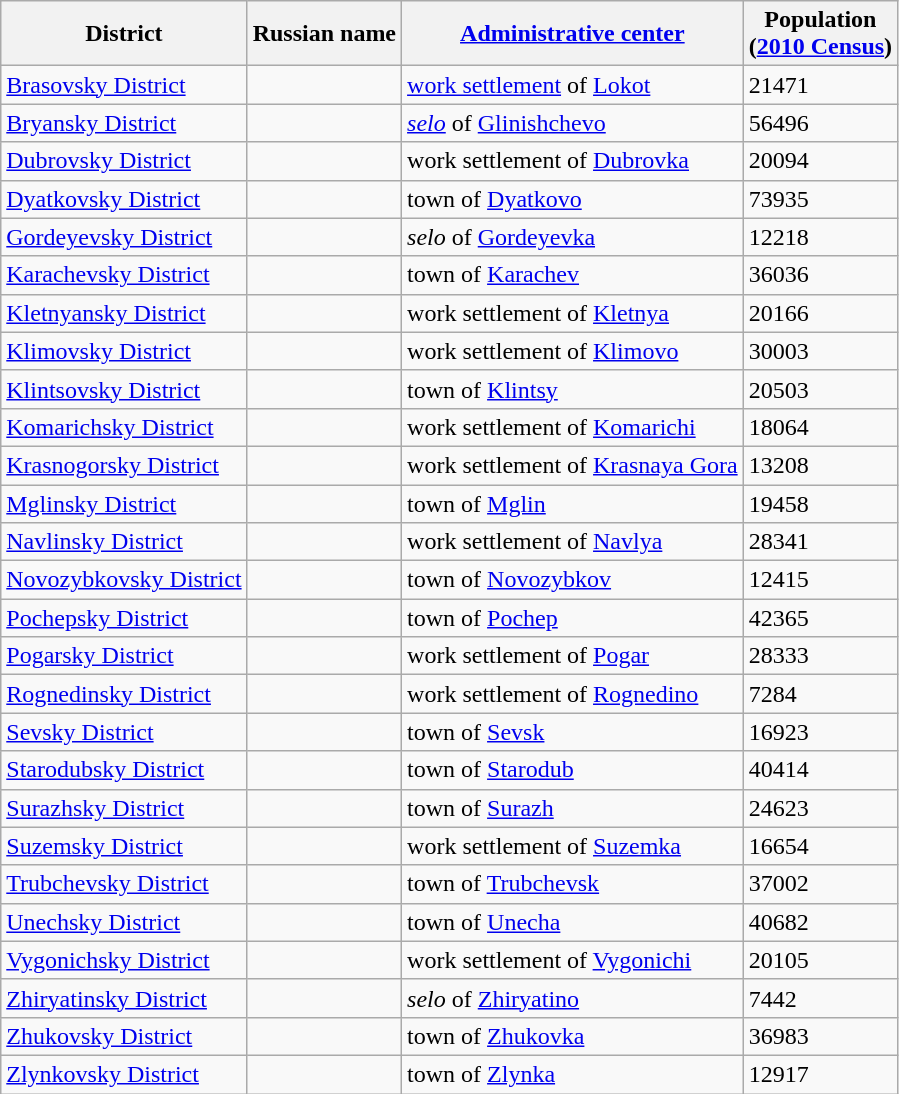<table class="wikitable sortable">
<tr>
<th>District</th>
<th>Russian name</th>
<th><a href='#'>Administrative center</a></th>
<th>Population<br>(<a href='#'>2010 Census</a>)</th>
</tr>
<tr>
<td><a href='#'>Brasovsky District</a></td>
<td></td>
<td><a href='#'>work settlement</a> of <a href='#'>Lokot</a></td>
<td>21471</td>
</tr>
<tr>
<td><a href='#'>Bryansky District</a></td>
<td></td>
<td><em><a href='#'>selo</a></em> of <a href='#'>Glinishchevo</a></td>
<td>56496</td>
</tr>
<tr>
<td><a href='#'>Dubrovsky District</a></td>
<td></td>
<td>work settlement of <a href='#'>Dubrovka</a></td>
<td>20094</td>
</tr>
<tr>
<td><a href='#'>Dyatkovsky District</a></td>
<td></td>
<td>town of <a href='#'>Dyatkovo</a></td>
<td>73935</td>
</tr>
<tr>
<td><a href='#'>Gordeyevsky District</a></td>
<td></td>
<td><em>selo</em> of <a href='#'>Gordeyevka</a></td>
<td>12218</td>
</tr>
<tr>
<td><a href='#'>Karachevsky District</a></td>
<td></td>
<td>town of <a href='#'>Karachev</a></td>
<td>36036</td>
</tr>
<tr>
<td><a href='#'>Kletnyansky District</a></td>
<td></td>
<td>work settlement of <a href='#'>Kletnya</a></td>
<td>20166</td>
</tr>
<tr>
<td><a href='#'>Klimovsky District</a></td>
<td></td>
<td>work settlement of <a href='#'>Klimovo</a></td>
<td>30003</td>
</tr>
<tr>
<td><a href='#'>Klintsovsky District</a></td>
<td></td>
<td>town of <a href='#'>Klintsy</a></td>
<td>20503</td>
</tr>
<tr>
<td><a href='#'>Komarichsky District</a></td>
<td></td>
<td>work settlement of <a href='#'>Komarichi</a></td>
<td>18064</td>
</tr>
<tr>
<td><a href='#'>Krasnogorsky District</a></td>
<td></td>
<td>work settlement of <a href='#'>Krasnaya Gora</a></td>
<td>13208</td>
</tr>
<tr>
<td><a href='#'>Mglinsky District</a></td>
<td></td>
<td>town of <a href='#'>Mglin</a></td>
<td>19458</td>
</tr>
<tr>
<td><a href='#'>Navlinsky District</a></td>
<td></td>
<td>work settlement of <a href='#'>Navlya</a></td>
<td>28341</td>
</tr>
<tr>
<td><a href='#'>Novozybkovsky District</a></td>
<td></td>
<td>town of <a href='#'>Novozybkov</a></td>
<td>12415</td>
</tr>
<tr>
<td><a href='#'>Pochepsky District</a></td>
<td></td>
<td>town of <a href='#'>Pochep</a></td>
<td>42365</td>
</tr>
<tr>
<td><a href='#'>Pogarsky District</a></td>
<td></td>
<td>work settlement of <a href='#'>Pogar</a></td>
<td>28333</td>
</tr>
<tr>
<td><a href='#'>Rognedinsky District</a></td>
<td></td>
<td>work settlement of <a href='#'>Rognedino</a></td>
<td>7284</td>
</tr>
<tr>
<td><a href='#'>Sevsky District</a></td>
<td></td>
<td>town of <a href='#'>Sevsk</a></td>
<td>16923</td>
</tr>
<tr>
<td><a href='#'>Starodubsky District</a></td>
<td></td>
<td>town of <a href='#'>Starodub</a></td>
<td>40414</td>
</tr>
<tr>
<td><a href='#'>Surazhsky District</a></td>
<td></td>
<td>town of <a href='#'>Surazh</a></td>
<td>24623</td>
</tr>
<tr>
<td><a href='#'>Suzemsky District</a></td>
<td></td>
<td>work settlement of <a href='#'>Suzemka</a></td>
<td>16654</td>
</tr>
<tr>
<td><a href='#'>Trubchevsky District</a></td>
<td></td>
<td>town of <a href='#'>Trubchevsk</a></td>
<td>37002</td>
</tr>
<tr>
<td><a href='#'>Unechsky District</a></td>
<td></td>
<td>town of <a href='#'>Unecha</a></td>
<td>40682</td>
</tr>
<tr>
<td><a href='#'>Vygonichsky District</a></td>
<td></td>
<td>work settlement of <a href='#'>Vygonichi</a></td>
<td>20105</td>
</tr>
<tr>
<td><a href='#'>Zhiryatinsky District</a></td>
<td></td>
<td><em>selo</em> of <a href='#'>Zhiryatino</a></td>
<td>7442</td>
</tr>
<tr>
<td><a href='#'>Zhukovsky District</a></td>
<td></td>
<td>town of <a href='#'>Zhukovka</a></td>
<td>36983</td>
</tr>
<tr>
<td><a href='#'>Zlynkovsky District</a></td>
<td></td>
<td>town of <a href='#'>Zlynka</a></td>
<td>12917</td>
</tr>
</table>
